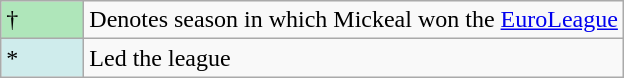<table class="wikitable">
<tr>
<td style="background:#AFE6BA; width:3em;">†</td>
<td>Denotes season in which Mickeal won the <a href='#'>EuroLeague</a></td>
</tr>
<tr>
<td style="background:#CFECEC; width:1em">*</td>
<td>Led the league</td>
</tr>
</table>
